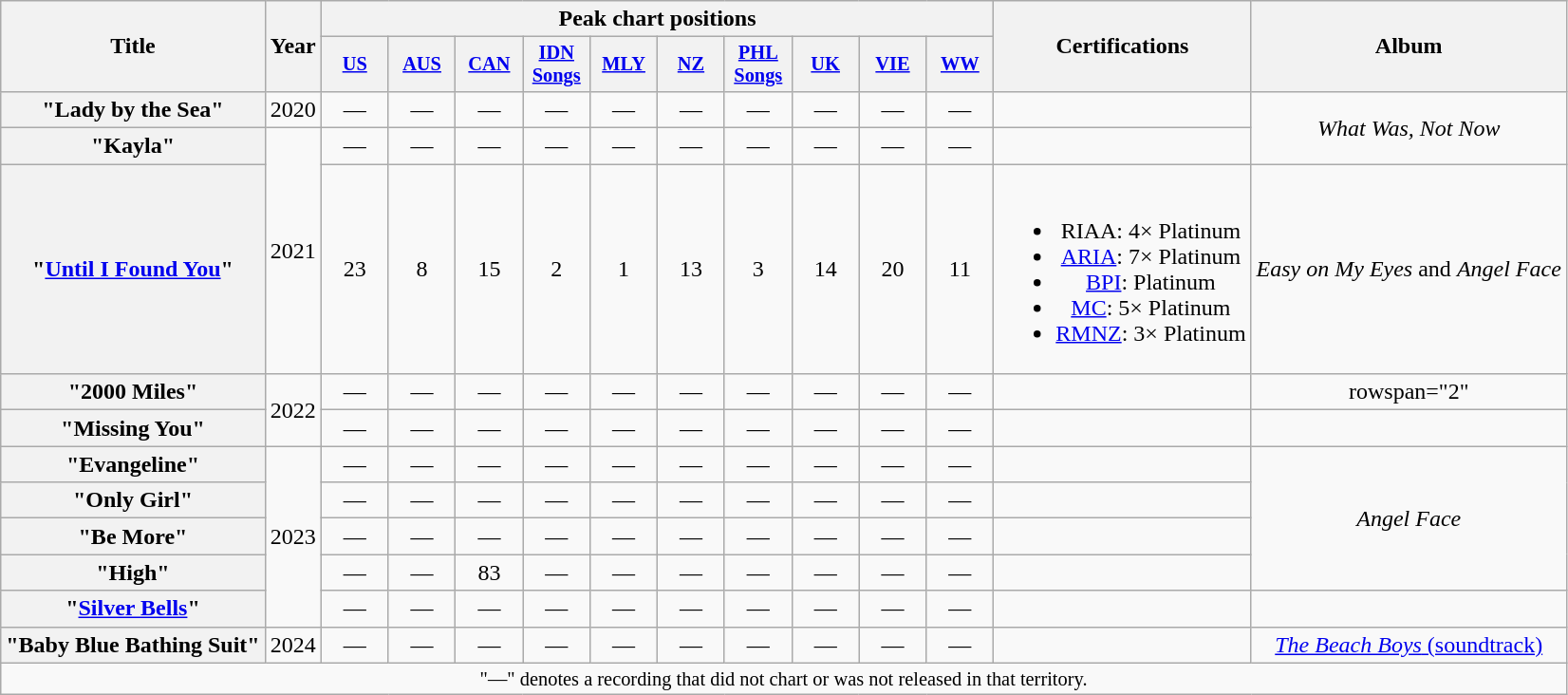<table class="wikitable plainrowheaders" style="text-align:center;">
<tr>
<th scope="col" rowspan="2">Title</th>
<th scope="col" rowspan="2">Year</th>
<th scope="col" colspan="10">Peak chart positions</th>
<th scope="col" rowspan="2">Certifications</th>
<th scope="col" rowspan="2">Album</th>
</tr>
<tr>
<th scope="col" style="width:3em;font-size:85%;"><a href='#'>US</a><br></th>
<th scope="col" style="width:3em;font-size:85%;"><a href='#'>AUS</a><br></th>
<th scope="col" style="width:3em;font-size:85%;"><a href='#'>CAN</a><br></th>
<th scope="col" style="width:3em;font-size:85%;"><a href='#'>IDN<br>Songs</a><br></th>
<th scope="col" style="width:3em;font-size:85%;"><a href='#'>MLY</a><br></th>
<th scope="col" style="width:3em;font-size:85%;"><a href='#'>NZ</a><br></th>
<th scope="col" style="width:3em;font-size:85%;"><a href='#'>PHL<br>Songs</a><br></th>
<th scope="col" style="width:3em;font-size:85%;"><a href='#'>UK</a><br></th>
<th scope="col" style="width:3em;font-size:85%;"><a href='#'>VIE</a><br></th>
<th scope="col" style="width:3em;font-size:85%;"><a href='#'>WW</a><br></th>
</tr>
<tr>
<th scope="row">"Lady by the Sea"</th>
<td>2020</td>
<td>—</td>
<td>—</td>
<td>—</td>
<td>—</td>
<td>—</td>
<td>—</td>
<td>—</td>
<td>—</td>
<td>—</td>
<td>—</td>
<td></td>
<td rowspan="2"><em>What Was, Not Now</em></td>
</tr>
<tr>
<th scope="row">"Kayla"</th>
<td rowspan="2">2021</td>
<td>—</td>
<td>—</td>
<td>—</td>
<td>—</td>
<td>—</td>
<td>—</td>
<td>—</td>
<td>—</td>
<td>—</td>
<td>—</td>
<td></td>
</tr>
<tr>
<th scope="row">"<a href='#'>Until I Found You</a>"<br></th>
<td>23</td>
<td>8</td>
<td>15</td>
<td>2</td>
<td>1</td>
<td>13</td>
<td>3</td>
<td>14</td>
<td>20</td>
<td>11</td>
<td><br><ul><li>RIAA: 4× Platinum</li><li><a href='#'>ARIA</a>: 7× Platinum</li><li><a href='#'>BPI</a>: Platinum</li><li><a href='#'>MC</a>: 5× Platinum</li><li><a href='#'>RMNZ</a>: 3× Platinum</li></ul></td>
<td><em>Easy on My Eyes</em> and <em>Angel Face</em></td>
</tr>
<tr>
<th scope="row">"2000 Miles"<br></th>
<td rowspan="2">2022</td>
<td>—</td>
<td>—</td>
<td>—</td>
<td>—</td>
<td>—</td>
<td>—</td>
<td>—</td>
<td>—</td>
<td>—</td>
<td>—</td>
<td></td>
<td>rowspan="2" </td>
</tr>
<tr>
<th scope="row">"Missing You"<br></th>
<td>—</td>
<td>—</td>
<td>—</td>
<td>—</td>
<td>—</td>
<td>—</td>
<td>—</td>
<td>—</td>
<td>—</td>
<td>—</td>
<td></td>
</tr>
<tr>
<th scope="row">"Evangeline"</th>
<td rowspan="5">2023</td>
<td>—</td>
<td>—</td>
<td>—</td>
<td>—</td>
<td>—</td>
<td>—</td>
<td>—</td>
<td>—</td>
<td>—</td>
<td>—</td>
<td></td>
<td rowspan="4"><em>Angel Face</em></td>
</tr>
<tr>
<th scope="row">"Only Girl"</th>
<td>—</td>
<td>—</td>
<td>—</td>
<td>—</td>
<td>—</td>
<td>—</td>
<td>—</td>
<td>—</td>
<td>—</td>
<td>—</td>
<td></td>
</tr>
<tr>
<th scope="row">"Be More"</th>
<td>—</td>
<td>—</td>
<td>—</td>
<td>—</td>
<td>—</td>
<td>—</td>
<td>—</td>
<td>—</td>
<td>—</td>
<td>—</td>
<td></td>
</tr>
<tr>
<th scope="row">"High"</th>
<td>—</td>
<td>—</td>
<td>83</td>
<td>—</td>
<td>—</td>
<td>—</td>
<td>—</td>
<td>—</td>
<td>—</td>
<td>—</td>
<td></td>
</tr>
<tr>
<th scope="row">"<a href='#'>Silver Bells</a>"</th>
<td>—</td>
<td>—</td>
<td>—</td>
<td>—</td>
<td>—</td>
<td>—</td>
<td>—</td>
<td>—</td>
<td>—</td>
<td>—</td>
<td></td>
<td></td>
</tr>
<tr>
<th scope="row">"Baby Blue Bathing Suit"</th>
<td>2024</td>
<td>—</td>
<td>—</td>
<td>—</td>
<td>—</td>
<td>—</td>
<td>—</td>
<td>—</td>
<td>—</td>
<td>—</td>
<td>—</td>
<td></td>
<td><a href='#'><em>The Beach Boys</em> (soundtrack)</a></td>
</tr>
<tr>
<td colspan="14" style="font-size:85%">"—" denotes a recording that did not chart or was not released in that territory.</td>
</tr>
</table>
